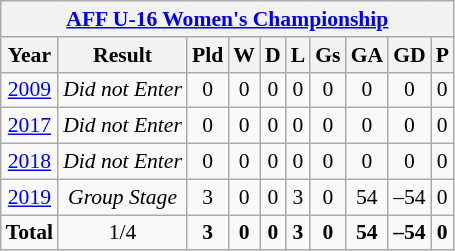<table class="wikitable" style="text-align: center;font-size:90%;">
<tr>
<th colspan=10><a href='#'>AFF U-16 Women's Championship</a></th>
</tr>
<tr>
<th>Year</th>
<th>Result</th>
<th>Pld</th>
<th>W</th>
<th>D</th>
<th>L</th>
<th>Gs</th>
<th>GA</th>
<th>GD</th>
<th>P</th>
</tr>
<tr>
<td> <a href='#'>2009</a></td>
<td><em>Did not Enter</em></td>
<td>0</td>
<td>0</td>
<td>0</td>
<td>0</td>
<td>0</td>
<td>0</td>
<td>0</td>
<td>0</td>
</tr>
<tr>
<td> <a href='#'>2017</a></td>
<td><em>Did not Enter</em></td>
<td>0</td>
<td>0</td>
<td>0</td>
<td>0</td>
<td>0</td>
<td>0</td>
<td>0</td>
<td>0</td>
</tr>
<tr>
<td> <a href='#'>2018</a></td>
<td><em>Did not Enter</em></td>
<td>0</td>
<td>0</td>
<td>0</td>
<td>0</td>
<td>0</td>
<td>0</td>
<td>0</td>
<td>0</td>
</tr>
<tr>
<td> <a href='#'>2019</a></td>
<td><em>Group Stage</em></td>
<td>3</td>
<td>0</td>
<td>0</td>
<td>3</td>
<td>0</td>
<td>54</td>
<td>–54</td>
<td>0</td>
</tr>
<tr>
<td><strong>Total</strong></td>
<td>1/4</td>
<td><strong>3</strong></td>
<td><strong>0</strong></td>
<td><strong>0</strong></td>
<td><strong>3</strong></td>
<td><strong>0</strong></td>
<td><strong>54</strong></td>
<td><strong>–54</strong></td>
<td><strong>0</strong></td>
</tr>
</table>
